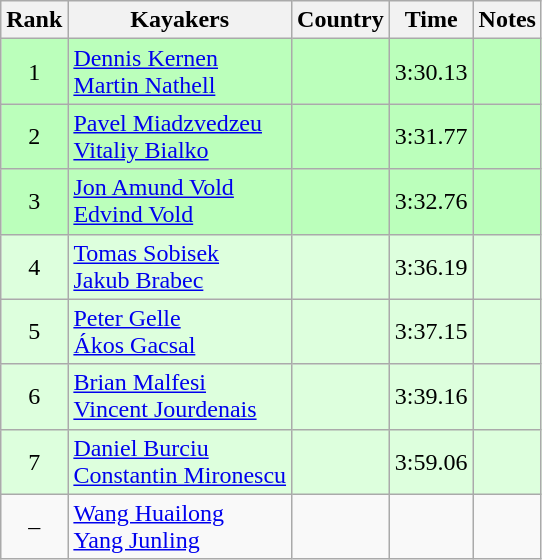<table class="wikitable" style="text-align:center">
<tr>
<th>Rank</th>
<th>Kayakers</th>
<th>Country</th>
<th>Time</th>
<th>Notes</th>
</tr>
<tr bgcolor=bbffbb>
<td>1</td>
<td align="left"><a href='#'>Dennis Kernen</a><br><a href='#'>Martin Nathell</a></td>
<td align="left"></td>
<td>3:30.13</td>
<td></td>
</tr>
<tr bgcolor=bbffbb>
<td>2</td>
<td align="left"><a href='#'>Pavel Miadzvedzeu</a><br><a href='#'>Vitaliy Bialko</a></td>
<td align="left"></td>
<td>3:31.77</td>
<td></td>
</tr>
<tr bgcolor=bbffbb>
<td>3</td>
<td align="left"><a href='#'>Jon Amund Vold</a><br><a href='#'>Edvind Vold</a></td>
<td align="left"></td>
<td>3:32.76</td>
<td></td>
</tr>
<tr bgcolor=ddffdd>
<td>4</td>
<td align="left"><a href='#'>Tomas Sobisek</a><br><a href='#'>Jakub Brabec</a></td>
<td align="left"></td>
<td>3:36.19</td>
<td></td>
</tr>
<tr bgcolor=ddffdd>
<td>5</td>
<td align="left"><a href='#'>Peter Gelle</a><br><a href='#'>Ákos Gacsal</a></td>
<td align="left"></td>
<td>3:37.15</td>
<td></td>
</tr>
<tr bgcolor=ddffdd>
<td>6</td>
<td align="left"><a href='#'>Brian Malfesi</a><br><a href='#'>Vincent Jourdenais</a></td>
<td align="left"></td>
<td>3:39.16</td>
<td></td>
</tr>
<tr bgcolor=ddffdd>
<td>7</td>
<td align="left"><a href='#'>Daniel Burciu</a><br><a href='#'>Constantin Mironescu</a></td>
<td align="left"></td>
<td>3:59.06</td>
<td></td>
</tr>
<tr>
<td>–</td>
<td align="left"><a href='#'>Wang Huailong</a><br><a href='#'>Yang Junling</a></td>
<td align="left"></td>
<td></td>
<td></td>
</tr>
</table>
